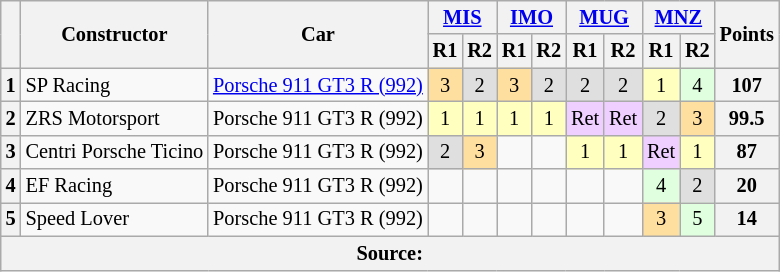<table class="wikitable" style="font-size:85%; text-align:center;">
<tr>
<th rowspan="2"></th>
<th rowspan="2">Constructor</th>
<th rowspan="2">Car</th>
<th colspan="2"><a href='#'>MIS</a><br></th>
<th colspan="2"><a href='#'>IMO</a><br></th>
<th colspan="2"><a href='#'>MUG</a><br></th>
<th colspan="2"><a href='#'>MNZ</a><br></th>
<th rowspan="2">Points</th>
</tr>
<tr>
<th>R1</th>
<th>R2</th>
<th>R1</th>
<th>R2</th>
<th>R1</th>
<th>R2</th>
<th>R1</th>
<th>R2</th>
</tr>
<tr>
<th>1</th>
<td style="text-align:left"> SP Racing</td>
<td style="text-align:left"><a href='#'>Porsche 911 GT3 R (992)</a></td>
<td style="background:#FFDF9F">3</td>
<td style="background:#DFDFDF">2</td>
<td style="background:#FFDF9F">3</td>
<td style="background:#DFDFDF">2</td>
<td style="background:#DFDFDF">2</td>
<td style="background:#DFDFDF">2</td>
<td style="background:#FFFFBF">1</td>
<td style="background:#DFFFDF">4</td>
<th>107</th>
</tr>
<tr>
<th>2</th>
<td style="text-align:left"> ZRS Motorsport</td>
<td style="text-align:left">Porsche 911 GT3 R (992)</td>
<td style="background:#FFFFBF">1</td>
<td style="background:#FFFFBF">1</td>
<td style="background:#FFFFBF">1</td>
<td style="background:#FFFFBF">1</td>
<td style="background:#EFCFFF">Ret</td>
<td style="background:#EFCFFF">Ret</td>
<td style="background:#DFDFDF">2</td>
<td style="background:#FFDF9F">3</td>
<th>99.5</th>
</tr>
<tr>
<th>3</th>
<td style="text-align:left"> Centri Porsche Ticino</td>
<td style="text-align:left">Porsche 911 GT3 R (992)</td>
<td style="background:#DFDFDF">2</td>
<td style="background:#FFDF9F">3</td>
<td style="background:#"></td>
<td style="background:#"></td>
<td style="background:#FFFFBF">1</td>
<td style="background:#FFFFBF">1</td>
<td style="background:#EFCFFF">Ret</td>
<td style="background:#FFFFBF">1</td>
<th>87</th>
</tr>
<tr>
<th>4</th>
<td style="text-align:left"> EF Racing</td>
<td style="text-align:left">Porsche 911 GT3 R (992)</td>
<td style="background:#"></td>
<td style="background:#"></td>
<td style="background:#"></td>
<td style="background:#"></td>
<td style="background:#"></td>
<td style="background:#"></td>
<td style="background:#DFFFDF">4</td>
<td style="background:#DFDFDF">2</td>
<th>20</th>
</tr>
<tr>
<th>5</th>
<td style="text-align:left"> Speed Lover</td>
<td style="text-align:left">Porsche 911 GT3 R (992)</td>
<td style="background:#"></td>
<td style="background:#"></td>
<td style="background:#"></td>
<td style="background:#"></td>
<td style="background:#"></td>
<td style="background:#"></td>
<td style="background:#FFDF9F">3</td>
<td style="background:#DFFFDF">5</td>
<th>14</th>
</tr>
<tr>
<th colspan="12">Source:</th>
</tr>
</table>
